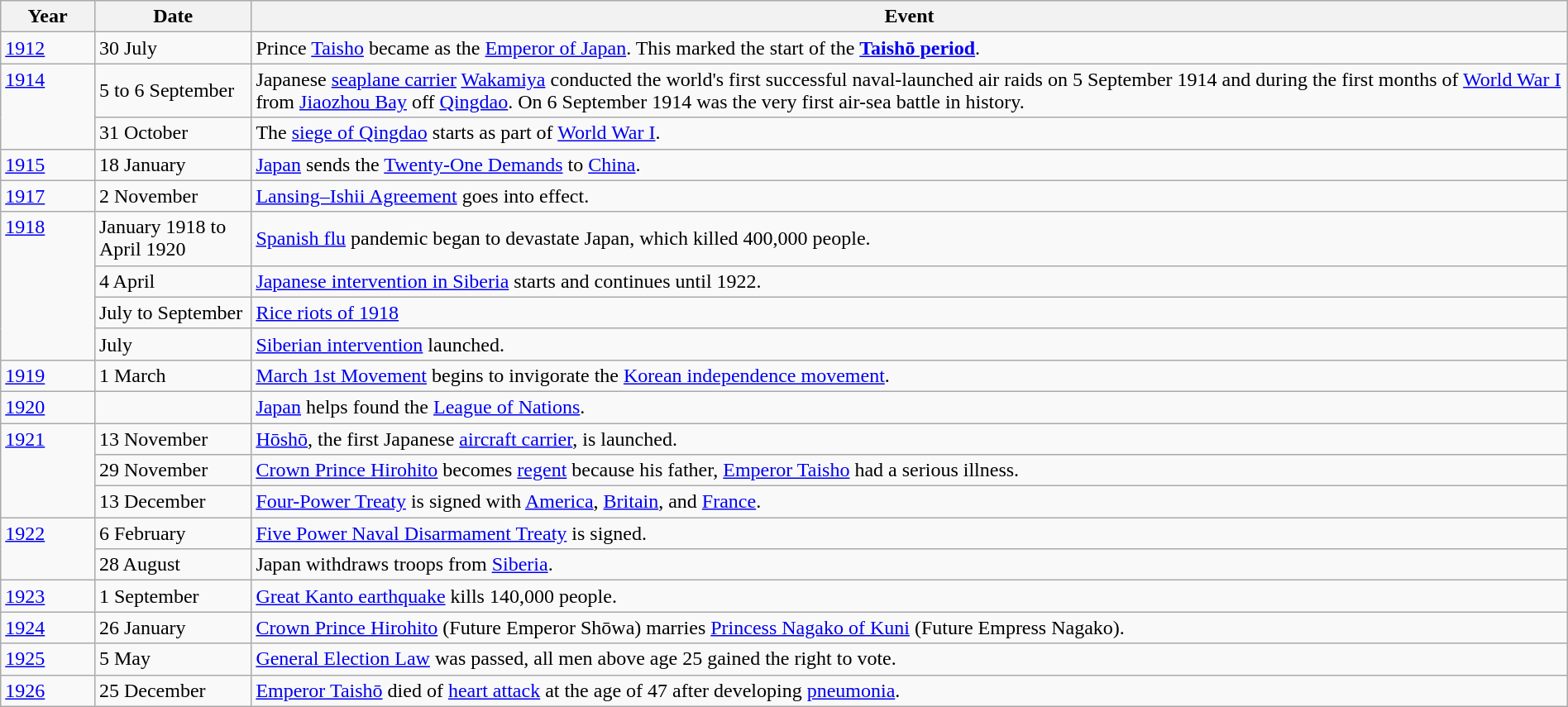<table class="wikitable" width="100%">
<tr>
<th style="width:6%">Year</th>
<th style="width:10%">Date</th>
<th>Event</th>
</tr>
<tr>
<td><a href='#'>1912</a></td>
<td>30 July</td>
<td>Prince <a href='#'>Taisho</a> became as the <a href='#'>Emperor of Japan</a>. This marked the start of the <strong><a href='#'>Taishō period</a></strong>.</td>
</tr>
<tr>
<td rowspan="2" valign="top"><a href='#'>1914</a></td>
<td>5 to 6 September</td>
<td>Japanese <a href='#'>seaplane carrier</a> <a href='#'>Wakamiya</a> conducted the world's first successful naval-launched air raids on 5 September 1914 and during the first months of <a href='#'>World War I</a> from <a href='#'>Jiaozhou Bay</a> off <a href='#'>Qingdao</a>. On 6 September 1914 was the very first air-sea battle in history.</td>
</tr>
<tr>
<td>31 October</td>
<td>The <a href='#'>siege of Qingdao</a> starts as part of <a href='#'>World War I</a>.</td>
</tr>
<tr>
<td><a href='#'>1915</a></td>
<td>18 January</td>
<td><a href='#'>Japan</a> sends the <a href='#'>Twenty-One Demands</a> to <a href='#'>China</a>.</td>
</tr>
<tr>
<td><a href='#'>1917</a></td>
<td>2 November</td>
<td><a href='#'>Lansing–Ishii Agreement</a> goes into effect.</td>
</tr>
<tr>
<td rowspan="4" valign="top"><a href='#'>1918</a></td>
<td>January 1918 to April 1920</td>
<td><a href='#'>Spanish flu</a> pandemic began to devastate Japan, which killed 400,000 people.</td>
</tr>
<tr>
<td>4 April</td>
<td><a href='#'>Japanese intervention in Siberia</a> starts and continues until 1922.</td>
</tr>
<tr>
<td>July to September</td>
<td><a href='#'>Rice riots of 1918</a></td>
</tr>
<tr>
<td>July</td>
<td><a href='#'>Siberian intervention</a> launched.</td>
</tr>
<tr>
<td><a href='#'>1919</a></td>
<td>1 March</td>
<td><a href='#'>March 1st Movement</a> begins to invigorate the <a href='#'>Korean independence movement</a>.</td>
</tr>
<tr>
<td><a href='#'>1920</a></td>
<td></td>
<td><a href='#'>Japan</a> helps found the <a href='#'>League of Nations</a>.</td>
</tr>
<tr>
<td rowspan="3" valign="top"><a href='#'>1921</a></td>
<td>13 November</td>
<td><a href='#'>Hōshō</a>, the first Japanese <a href='#'>aircraft carrier</a>, is launched.</td>
</tr>
<tr>
<td>29 November</td>
<td><a href='#'>Crown Prince Hirohito</a> becomes <a href='#'>regent</a> because his father, <a href='#'>Emperor Taisho</a> had a serious illness.</td>
</tr>
<tr>
<td>13 December</td>
<td><a href='#'>Four-Power Treaty</a> is signed with <a href='#'>America</a>, <a href='#'>Britain</a>, and <a href='#'>France</a>.</td>
</tr>
<tr>
<td rowspan="2" valign="top"><a href='#'>1922</a></td>
<td>6 February</td>
<td><a href='#'>Five Power Naval Disarmament Treaty</a> is signed.</td>
</tr>
<tr>
<td>28 August</td>
<td>Japan withdraws troops from <a href='#'>Siberia</a>.</td>
</tr>
<tr>
<td><a href='#'>1923</a></td>
<td>1 September</td>
<td><a href='#'>Great Kanto earthquake</a> kills 140,000 people.</td>
</tr>
<tr>
<td><a href='#'>1924</a></td>
<td>26 January</td>
<td><a href='#'>Crown Prince Hirohito</a> (Future Emperor Shōwa) marries <a href='#'>Princess Nagako of Kuni</a> (Future Empress Nagako).</td>
</tr>
<tr>
<td><a href='#'>1925</a></td>
<td>5 May</td>
<td><a href='#'>General Election Law</a> was passed, all men above age 25 gained the right to vote.</td>
</tr>
<tr>
<td rowspan="2" valign="top"><a href='#'>1926</a></td>
<td>25 December</td>
<td><a href='#'>Emperor Taishō</a> died of <a href='#'>heart attack</a> at the age of 47 after developing <a href='#'>pneumonia</a>.</td>
</tr>
</table>
